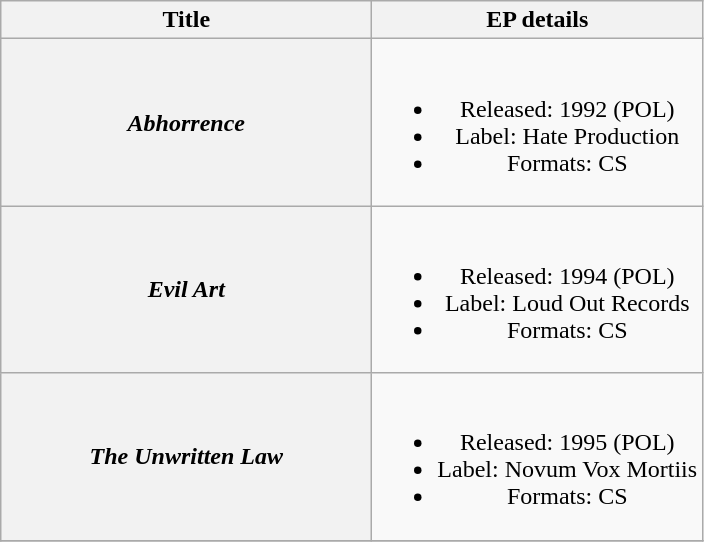<table class="wikitable plainrowheaders" style="text-align:center;">
<tr>
<th scope="col" style="width:15em;">Title</th>
<th scope="col">EP details</th>
</tr>
<tr>
<th scope="row"><em>Abhorrence</em></th>
<td><br><ul><li>Released: 1992 (POL)</li><li>Label: Hate Production</li><li>Formats: CS</li></ul></td>
</tr>
<tr>
<th scope="row"><em>Evil Art</em></th>
<td><br><ul><li>Released: 1994 (POL)</li><li>Label: Loud Out Records</li><li>Formats: CS</li></ul></td>
</tr>
<tr>
<th scope="row"><em>The Unwritten Law</em></th>
<td><br><ul><li>Released: 1995 (POL)</li><li>Label: Novum Vox Mortiis</li><li>Formats: CS</li></ul></td>
</tr>
<tr>
</tr>
</table>
